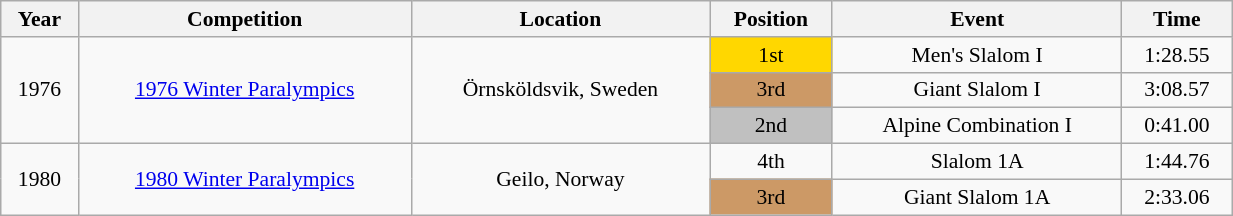<table class="wikitable" width=65% style="font-size:90%; text-align:center;">
<tr>
<th>Year</th>
<th>Competition</th>
<th>Location</th>
<th>Position</th>
<th>Event</th>
<th>Time</th>
</tr>
<tr>
<td rowspan=3>1976</td>
<td rowspan=3><a href='#'>1976 Winter Paralympics</a></td>
<td rowspan=3>Örnsköldsvik, Sweden</td>
<td bgcolor=gold>1st</td>
<td>Men's Slalom I</td>
<td>1:28.55</td>
</tr>
<tr>
<td bgcolor=cc9966>3rd</td>
<td>Giant Slalom I</td>
<td>3:08.57</td>
</tr>
<tr>
<td bgcolor=silver>2nd</td>
<td>Alpine Combination I</td>
<td>0:41.00</td>
</tr>
<tr>
<td rowspan=2>1980</td>
<td rowspan=2><a href='#'>1980 Winter Paralympics</a></td>
<td rowspan=2>Geilo, Norway</td>
<td>4th</td>
<td>Slalom 1A</td>
<td>1:44.76</td>
</tr>
<tr>
<td bgcolor=cc9966>3rd</td>
<td>Giant Slalom 1A</td>
<td>2:33.06</td>
</tr>
</table>
